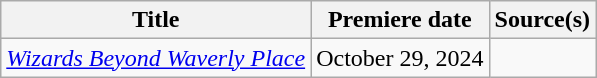<table class="wikitable plainrowheaders sortable" style="text-align:center;">
<tr>
<th scope="col">Title</th>
<th scope="col">Premiere date</th>
<th class="unsortable">Source(s)</th>
</tr>
<tr>
<td scope="row" style="text-align:left;"><em><a href='#'>Wizards Beyond Waverly Place</a></em></td>
<td>October 29, 2024</td>
<td></td>
</tr>
</table>
